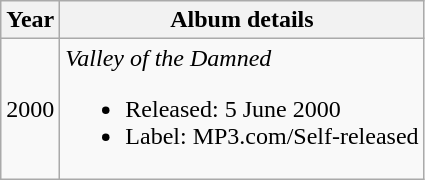<table class=wikitable>
<tr>
<th>Year</th>
<th>Album details</th>
</tr>
<tr>
<td>2000</td>
<td><em>Valley of the Damned</em><br><ul><li>Released: 5 June 2000</li><li>Label: MP3.com/Self-released</li></ul></td>
</tr>
</table>
